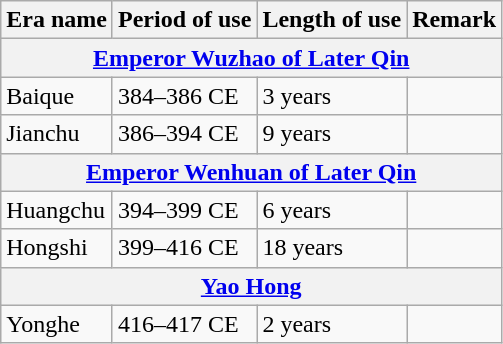<table class="wikitable">
<tr>
<th>Era name</th>
<th>Period of use</th>
<th>Length of use</th>
<th>Remark</th>
</tr>
<tr>
<th colspan="4"><a href='#'>Emperor Wuzhao of Later Qin</a><br></th>
</tr>
<tr>
<td>Baique<br></td>
<td>384–386 CE</td>
<td>3 years</td>
<td></td>
</tr>
<tr>
<td>Jianchu<br></td>
<td>386–394 CE</td>
<td>9 years</td>
<td></td>
</tr>
<tr>
<th colspan="4"><a href='#'>Emperor Wenhuan of Later Qin</a><br></th>
</tr>
<tr>
<td>Huangchu<br></td>
<td>394–399 CE</td>
<td>6 years</td>
<td></td>
</tr>
<tr>
<td>Hongshi<br></td>
<td>399–416 CE</td>
<td>18 years</td>
<td></td>
</tr>
<tr>
<th colspan="4"><a href='#'>Yao Hong</a><br></th>
</tr>
<tr>
<td>Yonghe<br></td>
<td>416–417 CE</td>
<td>2 years</td>
<td></td>
</tr>
</table>
